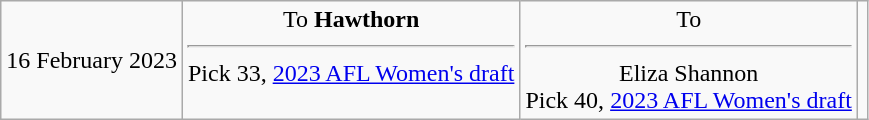<table class="wikitable" style="text-align:center;">
<tr>
<td>16 February 2023</td>
<td style="vertical-align:top;">To <strong>Hawthorn</strong> <hr> Pick 33, <a href='#'>2023 AFL Women's draft</a></td>
<td style="vertical-align:top;">To <strong></strong> <hr> Eliza Shannon <br> Pick 40, <a href='#'>2023 AFL Women's draft</a></td>
<td></td>
</tr>
</table>
